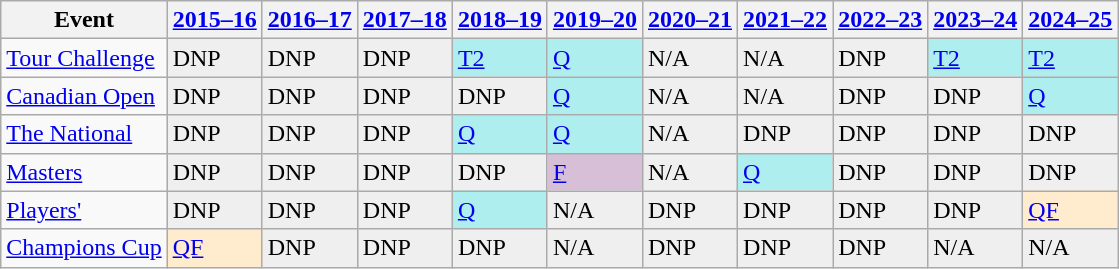<table class="wikitable" border="1">
<tr>
<th>Event</th>
<th><a href='#'>2015–16</a></th>
<th><a href='#'>2016–17</a></th>
<th><a href='#'>2017–18</a></th>
<th><a href='#'>2018–19</a></th>
<th><a href='#'>2019–20</a></th>
<th><a href='#'>2020–21</a></th>
<th><a href='#'>2021–22</a></th>
<th><a href='#'>2022–23</a></th>
<th><a href='#'>2023–24</a></th>
<th><a href='#'>2024–25</a></th>
</tr>
<tr>
<td><a href='#'>Tour Challenge</a></td>
<td style="background:#EFEFEF;">DNP</td>
<td style="background:#EFEFEF;">DNP</td>
<td style="background:#EFEFEF;">DNP</td>
<td style="background:#afeeee;"><a href='#'>T2</a></td>
<td style="background:#afeeee;"><a href='#'>Q</a></td>
<td style="background:#EFEFEF;">N/A</td>
<td style="background:#EFEFEF;">N/A</td>
<td style="background:#EFEFEF;">DNP</td>
<td style="background:#afeeee;"><a href='#'>T2</a></td>
<td style="background:#afeeee;"><a href='#'>T2</a></td>
</tr>
<tr>
<td><a href='#'>Canadian Open</a></td>
<td style="background:#EFEFEF;">DNP</td>
<td style="background:#EFEFEF;">DNP</td>
<td style="background:#EFEFEF;">DNP</td>
<td style="background:#EFEFEF;">DNP</td>
<td style="background:#afeeee;"><a href='#'>Q</a></td>
<td style="background:#EFEFEF;">N/A</td>
<td style="background:#EFEFEF;">N/A</td>
<td style="background:#EFEFEF;">DNP</td>
<td style="background:#EFEFEF;">DNP</td>
<td style="background:#afeeee;"><a href='#'>Q</a></td>
</tr>
<tr>
<td><a href='#'>The National</a></td>
<td style="background:#EFEFEF;">DNP</td>
<td style="background:#EFEFEF;">DNP</td>
<td style="background:#EFEFEF;">DNP</td>
<td style="background:#afeeee;"><a href='#'>Q</a></td>
<td style="background:#afeeee;"><a href='#'>Q</a></td>
<td style="background:#EFEFEF;">N/A</td>
<td style="background:#EFEFEF;">DNP</td>
<td style="background:#EFEFEF;">DNP</td>
<td style="background:#EFEFEF;">DNP</td>
<td style="background:#EFEFEF;">DNP</td>
</tr>
<tr>
<td><a href='#'>Masters</a></td>
<td style="background:#EFEFEF;">DNP</td>
<td style="background:#EFEFEF;">DNP</td>
<td style="background:#EFEFEF;">DNP</td>
<td style="background:#EFEFEF;">DNP</td>
<td style="background:#D8BFD8;"><a href='#'>F</a></td>
<td style="background:#EFEFEF;">N/A</td>
<td style="background:#afeeee;"><a href='#'>Q</a></td>
<td style="background:#EFEFEF;">DNP</td>
<td style="background:#EFEFEF;">DNP</td>
<td style="background:#EFEFEF;">DNP</td>
</tr>
<tr>
<td><a href='#'>Players'</a></td>
<td style="background:#EFEFEF;">DNP</td>
<td style="background:#EFEFEF;">DNP</td>
<td style="background:#EFEFEF;">DNP</td>
<td style="background:#afeeee;"><a href='#'>Q</a></td>
<td style="background:#EFEFEF;">N/A</td>
<td style="background:#EFEFEF;">DNP</td>
<td style="background:#EFEFEF;">DNP</td>
<td style="background:#EFEFEF;">DNP</td>
<td style="background:#EFEFEF;">DNP</td>
<td style="background:#ffebcd;"><a href='#'>QF</a></td>
</tr>
<tr>
<td><a href='#'>Champions Cup</a></td>
<td style="background:#ffebcd;"><a href='#'>QF</a></td>
<td style="background:#EFEFEF;">DNP</td>
<td style="background:#EFEFEF;">DNP</td>
<td style="background:#EFEFEF;">DNP</td>
<td style="background:#EFEFEF;">N/A</td>
<td style="background:#EFEFEF;">DNP</td>
<td style="background:#EFEFEF;">DNP</td>
<td style="background:#EFEFEF;">DNP</td>
<td style="background:#EFEFEF;">N/A</td>
<td style="background:#EFEFEF;">N/A</td>
</tr>
</table>
